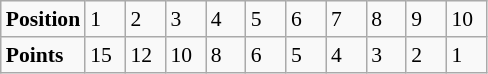<table class="wikitable" style="font-size: 90%;">
<tr>
<td><strong>Position</strong></td>
<td width=20>1</td>
<td width=20>2</td>
<td width=20>3</td>
<td width=20>4</td>
<td width=20>5</td>
<td width=20>6</td>
<td width=20>7</td>
<td width=20>8</td>
<td width=20>9</td>
<td width=20>10</td>
</tr>
<tr>
<td><strong>Points</strong></td>
<td>15</td>
<td>12</td>
<td>10</td>
<td>8</td>
<td>6</td>
<td>5</td>
<td>4</td>
<td>3</td>
<td>2</td>
<td>1</td>
</tr>
</table>
